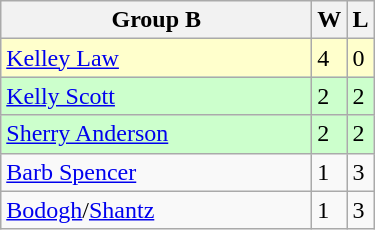<table class="wikitable">
<tr>
<th width=200>Group B</th>
<th>W</th>
<th>L</th>
</tr>
<tr bgcolor=#ffffcc>
<td> <a href='#'>Kelley Law</a></td>
<td>4</td>
<td>0</td>
</tr>
<tr bgcolor=#ccffcc>
<td> <a href='#'>Kelly Scott</a></td>
<td>2</td>
<td>2</td>
</tr>
<tr bgcolor=#ccffcc>
<td> <a href='#'>Sherry Anderson</a></td>
<td>2</td>
<td>2</td>
</tr>
<tr>
<td> <a href='#'>Barb Spencer</a></td>
<td>1</td>
<td>3</td>
</tr>
<tr>
<td> <a href='#'>Bodogh</a>/<a href='#'>Shantz</a></td>
<td>1</td>
<td>3</td>
</tr>
</table>
